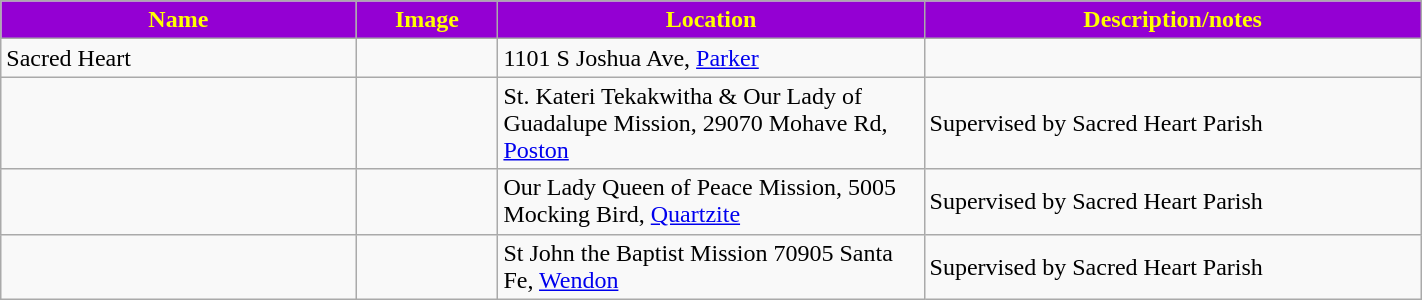<table class="wikitable sortable" style="width:75%">
<tr>
<th width="25%" style="background:darkviolet; color:yellow;"><strong>Name</strong></th>
<th width="10%" style="background:darkviolet; color:yellow;"><strong>Image</strong></th>
<th width="30%" style="background:darkviolet; color:yellow;"><strong>Location</strong></th>
<th width="35%" style="background:darkviolet; color:yellow;"><strong>Description/notes</strong></th>
</tr>
<tr>
<td>Sacred Heart</td>
<td></td>
<td>1101 S Joshua Ave, <a href='#'>Parker</a></td>
<td></td>
</tr>
<tr>
<td></td>
<td></td>
<td>St. Kateri Tekakwitha & Our Lady of Guadalupe Mission, 29070 Mohave Rd, <a href='#'>Poston</a></td>
<td>Supervised by Sacred Heart Parish</td>
</tr>
<tr>
<td></td>
<td></td>
<td>Our Lady Queen of Peace Mission, 5005 Mocking Bird, <a href='#'>Quartzite</a></td>
<td>Supervised by Sacred Heart Parish</td>
</tr>
<tr>
<td></td>
<td></td>
<td>St John the Baptist Mission 70905 Santa Fe, <a href='#'>Wendon</a></td>
<td>Supervised by Sacred Heart Parish</td>
</tr>
</table>
